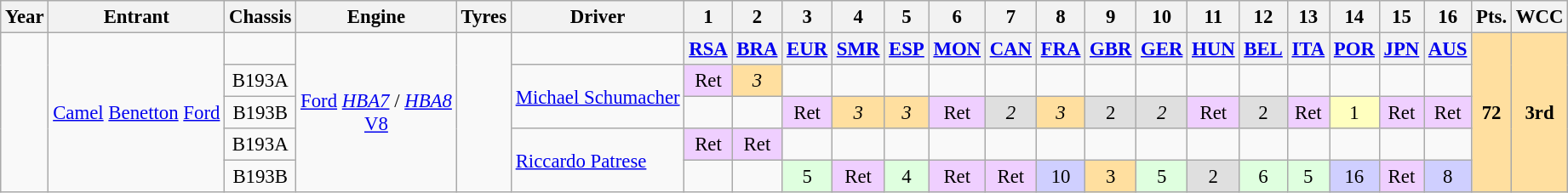<table class="wikitable" style="text-align:center; font-size:95%">
<tr>
<th>Year</th>
<th>Entrant</th>
<th>Chassis</th>
<th>Engine</th>
<th>Tyres</th>
<th>Driver</th>
<th>1</th>
<th>2</th>
<th>3</th>
<th>4</th>
<th>5</th>
<th>6</th>
<th>7</th>
<th>8</th>
<th>9</th>
<th>10</th>
<th>11</th>
<th>12</th>
<th>13</th>
<th>14</th>
<th>15</th>
<th>16</th>
<th>Pts.</th>
<th>WCC</th>
</tr>
<tr>
<td rowspan="5"></td>
<td rowspan="5"><a href='#'>Camel</a> <a href='#'>Benetton</a> <a href='#'>Ford</a></td>
<td></td>
<td rowspan="5"><a href='#'>Ford</a> <em><a href='#'>HBA7</a></em> / <em><a href='#'>HBA8</a></em><br><a href='#'>V8</a></td>
<td rowspan="5"></td>
<td></td>
<th><a href='#'>RSA</a></th>
<th><a href='#'>BRA</a></th>
<th><a href='#'>EUR</a></th>
<th><a href='#'>SMR</a></th>
<th><a href='#'>ESP</a></th>
<th><a href='#'>MON</a></th>
<th><a href='#'>CAN</a></th>
<th><a href='#'>FRA</a></th>
<th><a href='#'>GBR</a></th>
<th><a href='#'>GER</a></th>
<th><a href='#'>HUN</a></th>
<th><a href='#'>BEL</a></th>
<th><a href='#'>ITA</a></th>
<th><a href='#'>POR</a></th>
<th><a href='#'>JPN</a></th>
<th><a href='#'>AUS</a></th>
<td rowspan="5" style="background:#ffdf9f;"><strong>72</strong></td>
<td rowspan="5" style="background:#ffdf9f;"><strong>3rd</strong></td>
</tr>
<tr>
<td>B193A</td>
<td align="left" rowspan="2"><a href='#'>Michael Schumacher</a></td>
<td style="background:#efcfff;">Ret</td>
<td style="background:#ffdf9f;"><em>3</em></td>
<td></td>
<td></td>
<td></td>
<td></td>
<td></td>
<td></td>
<td></td>
<td></td>
<td></td>
<td></td>
<td></td>
<td></td>
<td></td>
<td></td>
</tr>
<tr>
<td>B193B</td>
<td></td>
<td></td>
<td style="background:#efcfff;">Ret</td>
<td style="background:#ffdf9f;"><em>3</em></td>
<td style="background:#ffdf9f;"><em>3</em></td>
<td style="background:#efcfff;">Ret</td>
<td style="background:#dfdfdf;"><em>2</em></td>
<td style="background:#ffdf9f;"><em>3</em></td>
<td style="background:#dfdfdf;">2</td>
<td style="background:#dfdfdf;"><em>2</em></td>
<td style="background:#efcfff;">Ret</td>
<td style="background:#dfdfdf;">2</td>
<td style="background:#efcfff;">Ret</td>
<td style="background:#ffffbf;">1</td>
<td style="background:#efcfff;">Ret</td>
<td style="background:#efcfff;">Ret</td>
</tr>
<tr>
<td>B193A</td>
<td align="left" rowspan="2"><a href='#'>Riccardo Patrese</a></td>
<td style="background:#efcfff;">Ret</td>
<td style="background:#efcfff;">Ret</td>
<td></td>
<td></td>
<td></td>
<td></td>
<td></td>
<td></td>
<td></td>
<td></td>
<td></td>
<td></td>
<td></td>
<td></td>
<td></td>
<td></td>
</tr>
<tr>
<td>B193B</td>
<td></td>
<td></td>
<td style="background:#dfffdf;">5</td>
<td style="background:#efcfff;">Ret</td>
<td style="background:#dfffdf;">4</td>
<td style="background:#efcfff;">Ret</td>
<td style="background:#efcfff;">Ret</td>
<td style="background:#cfcfff;">10</td>
<td style="background:#ffdf9f;">3</td>
<td style="background:#dfffdf;">5</td>
<td style="background:#dfdfdf;">2</td>
<td style="background:#dfffdf;">6</td>
<td style="background:#dfffdf;">5</td>
<td style="background:#cfcfff;">16</td>
<td style="background:#efcfff;">Ret</td>
<td style="background:#cfcfff;">8</td>
</tr>
</table>
